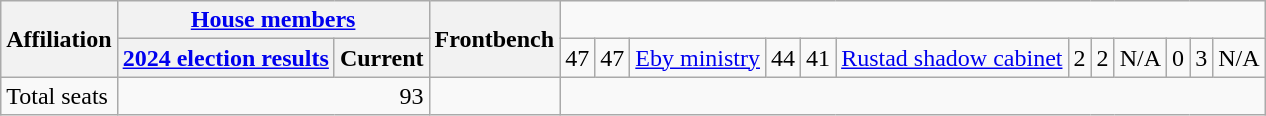<table class="wikitable" style="text-align:right;">
<tr>
<th colspan="2" rowspan="2">Affiliation</th>
<th colspan="2"><a href='#'>House members</a></th>
<th rowspan="2">Frontbench</th>
</tr>
<tr>
<th><a href='#'>2024 election results</a></th>
<th>Current<br></th>
<td>47</td>
<td>47</td>
<td style="text-align:left;"><a href='#'>Eby ministry</a><br></td>
<td>44</td>
<td>41</td>
<td style="text-align:left;"><a href='#'>Rustad shadow cabinet</a><br></td>
<td>2</td>
<td>2</td>
<td style="text-align:left;">N/A<br></td>
<td>0</td>
<td>3</td>
<td style="text-align:left;">N/A</td>
</tr>
<tr>
<td style="text-align:left;" colspan="2">Total seats</td>
<td colspan="2">93</td>
<td></td>
</tr>
</table>
